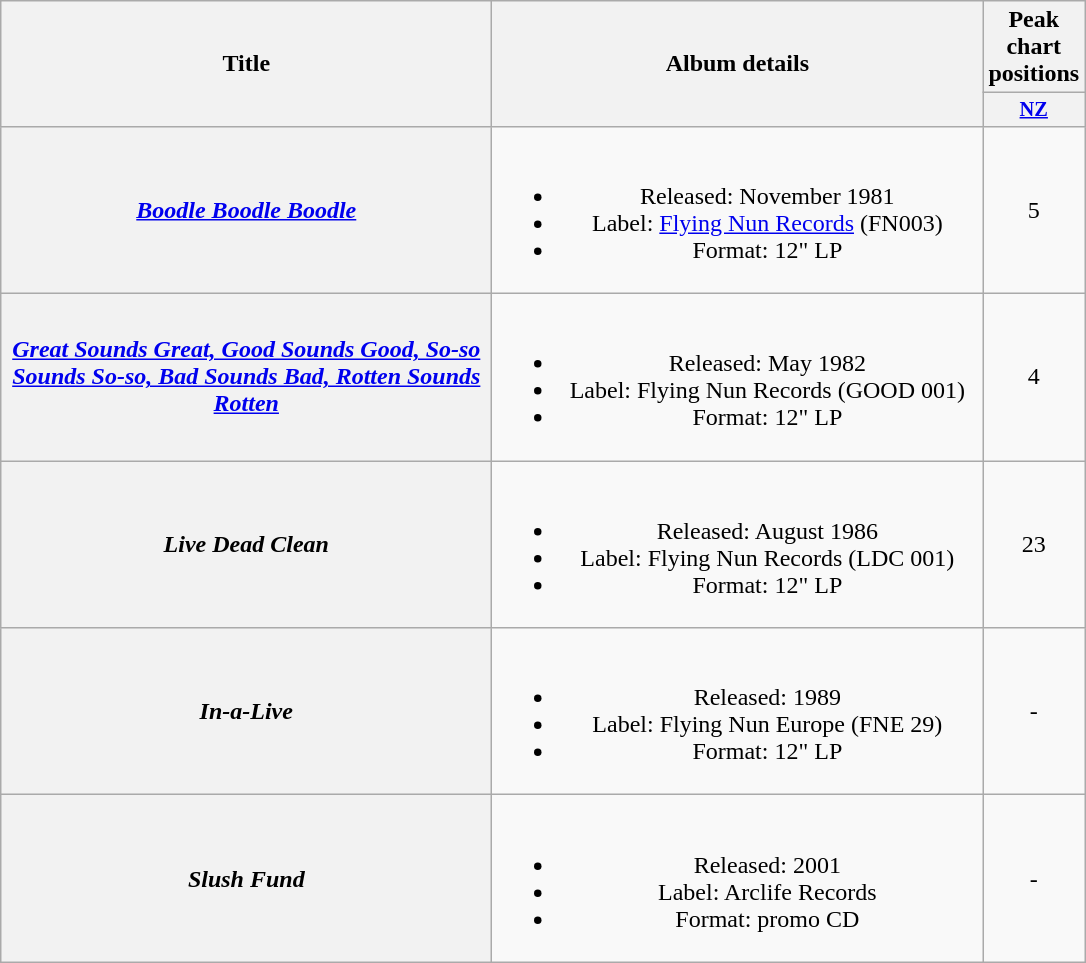<table class="wikitable plainrowheaders" style="text-align:center;" border="1">
<tr>
<th scope="col" rowspan="2" style="width:20em;">Title</th>
<th scope="col" rowspan="2" style="width:20em;">Album details</th>
<th scope="col" colspan="1">Peak chart<br>positions</th>
</tr>
<tr>
<th style="width:3em;font-size:85%"><a href='#'>NZ</a><br></th>
</tr>
<tr>
<th scope="row"><em><a href='#'>Boodle Boodle Boodle</a></em></th>
<td><br><ul><li>Released: November 1981</li><li>Label: <a href='#'>Flying Nun Records</a>	(FN003)</li><li>Format: 12" LP</li></ul></td>
<td>5</td>
</tr>
<tr>
<th scope="row"><em><a href='#'>Great Sounds Great, Good Sounds Good, So-so Sounds So-so, Bad Sounds Bad, Rotten Sounds Rotten</a></em></th>
<td><br><ul><li>Released: May 1982</li><li>Label: Flying Nun Records	(GOOD 001)</li><li>Format: 12" LP</li></ul></td>
<td>4</td>
</tr>
<tr>
<th scope="row"><em>Live Dead Clean</em></th>
<td><br><ul><li>Released: August 1986</li><li>Label: Flying Nun Records	(LDC 001)</li><li>Format: 12" LP</li></ul></td>
<td>23</td>
</tr>
<tr>
<th scope="row"><em>In-a-Live</em></th>
<td><br><ul><li>Released: 1989</li><li>Label: Flying Nun Europe (FNE 29)</li><li>Format: 12" LP</li></ul></td>
<td>-</td>
</tr>
<tr>
<th scope="row"><em>Slush Fund</em></th>
<td><br><ul><li>Released: 2001</li><li>Label: Arclife Records</li><li>Format: promo CD</li></ul></td>
<td>-</td>
</tr>
</table>
